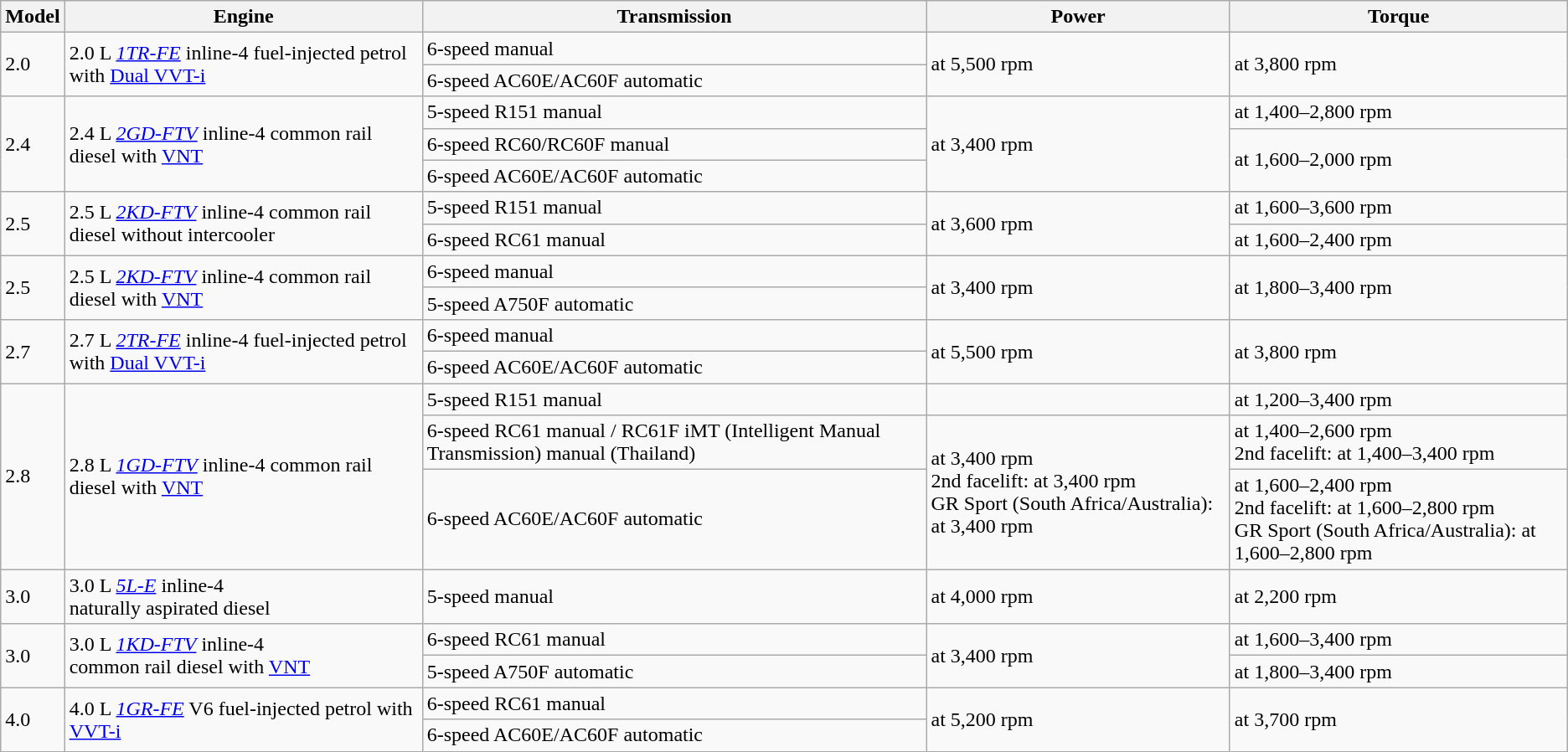<table class = "wikitable">
<tr>
<th>Model</th>
<th>Engine</th>
<th>Transmission</th>
<th>Power</th>
<th>Torque</th>
</tr>
<tr>
<td rowspan = "2">2.0</td>
<td rowspan = "2">2.0 L <em><a href='#'>1TR-FE</a></em> inline-4 fuel-injected petrol with <a href='#'>Dual VVT-i</a></td>
<td>6-speed manual</td>
<td rowspan = "2"> at 5,500 rpm</td>
<td rowspan = "2"> at 3,800 rpm</td>
</tr>
<tr>
<td>6-speed AC60E/AC60F automatic</td>
</tr>
<tr>
<td rowspan="3">2.4</td>
<td rowspan="3">2.4 L <em><a href='#'>2GD-FTV</a></em> inline-4 common rail diesel with <a href='#'>VNT</a></td>
<td>5-speed R151 manual</td>
<td rowspan="3"> at 3,400 rpm</td>
<td> at 1,400–2,800 rpm</td>
</tr>
<tr>
<td>6-speed RC60/RC60F manual</td>
<td rowspan="2"> at 1,600–2,000 rpm</td>
</tr>
<tr>
<td>6-speed AC60E/AC60F automatic</td>
</tr>
<tr>
<td rowspan = "2">2.5</td>
<td rowspan = "2">2.5 L <em><a href='#'>2KD-FTV</a></em> inline-4 common rail diesel without intercooler</td>
<td>5-speed R151 manual</td>
<td rowspan = "2"> at 3,600 rpm</td>
<td> at 1,600–3,600 rpm</td>
</tr>
<tr>
<td>6-speed RC61 manual</td>
<td> at 1,600–2,400 rpm</td>
</tr>
<tr>
<td rowspan = "2">2.5</td>
<td rowspan = "2">2.5 L <em><a href='#'>2KD-FTV</a></em> inline-4 common rail diesel with <a href='#'>VNT</a></td>
<td>6-speed manual</td>
<td rowspan = "2"> at 3,400 rpm</td>
<td rowspan = "2"> at 1,800–3,400 rpm</td>
</tr>
<tr>
<td>5-speed A750F automatic</td>
</tr>
<tr>
<td rowspan = "2">2.7</td>
<td rowspan = "2">2.7 L <em><a href='#'>2TR-FE</a></em> inline-4 fuel-injected petrol with <a href='#'>Dual VVT-i</a></td>
<td>6-speed manual</td>
<td rowspan = "2"> at 5,500 rpm</td>
<td rowspan = "2"> at 3,800 rpm</td>
</tr>
<tr>
<td>6-speed AC60E/AC60F automatic</td>
</tr>
<tr>
<td rowspan="3">2.8</td>
<td rowspan="3">2.8 L <em><a href='#'>1GD-FTV</a></em> inline-4 common rail diesel with <a href='#'>VNT</a></td>
<td>5-speed R151 manual</td>
<td></td>
<td> at 1,200–3,400 rpm</td>
</tr>
<tr>
<td>6-speed RC61 manual / RC61F iMT (Intelligent Manual Transmission) manual (Thailand)</td>
<td rowspan="2"> at 3,400 rpm<br>2nd facelift:  at 3,400 rpm<br>GR Sport (South Africa/Australia):  at 3,400 rpm</td>
<td> at 1,400–2,600 rpm<br>2nd facelift:  at 1,400–3,400 rpm</td>
</tr>
<tr>
<td>6-speed AC60E/AC60F automatic</td>
<td> at 1,600–2,400 rpm<br>2nd facelift:  at 1,600–2,800 rpm<br>GR Sport (South Africa/Australia):  at 1,600–2,800 rpm</td>
</tr>
<tr>
<td>3.0</td>
<td>3.0 L <em><a href='#'>5L-E</a></em> inline-4<br>naturally aspirated diesel</td>
<td>5-speed manual</td>
<td> at 4,000 rpm</td>
<td> at 2,200 rpm</td>
</tr>
<tr>
<td rowspan = "2">3.0</td>
<td rowspan = "2">3.0 L <em><a href='#'>1KD-FTV</a></em> inline-4<br>common rail diesel with <a href='#'>VNT</a></td>
<td>6-speed RC61 manual</td>
<td rowspan = "2"> at 3,400 rpm</td>
<td> at 1,600–3,400 rpm</td>
</tr>
<tr>
<td>5-speed A750F automatic</td>
<td> at 1,800–3,400 rpm</td>
</tr>
<tr>
<td rowspan = "2">4.0</td>
<td rowspan = "2">4.0 L <em><a href='#'>1GR-FE</a></em> V6 fuel-injected petrol with <a href='#'>VVT-i</a></td>
<td>6-speed RC61 manual</td>
<td rowspan = "2"> at 5,200 rpm</td>
<td rowspan = "2"> at 3,700 rpm</td>
</tr>
<tr>
<td>6-speed AC60E/AC60F automatic</td>
</tr>
</table>
